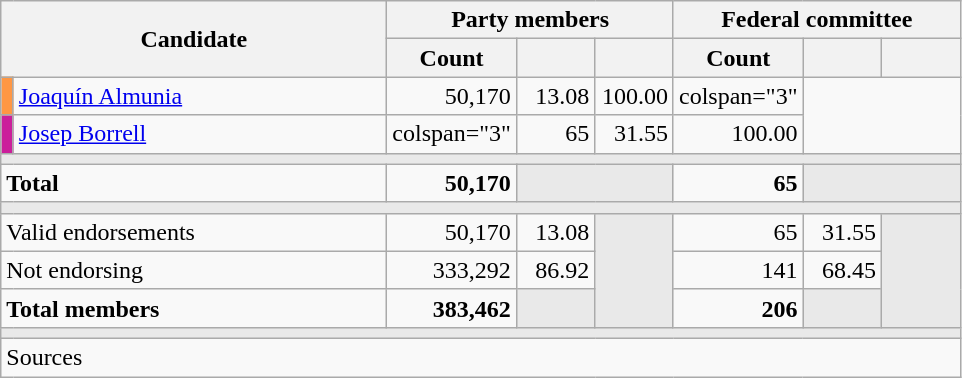<table class="wikitable" style="text-align:right;">
<tr>
<th rowspan="2" colspan="2" width="250">Candidate</th>
<th colspan="3">Party members</th>
<th colspan="3">Federal committee</th>
</tr>
<tr>
<th width="60">Count</th>
<th width="45"></th>
<th width="45"></th>
<th width="50">Count</th>
<th width="45"></th>
<th width="45"></th>
</tr>
<tr>
<td width="1" style="color:inherit;background:#FF9744"></td>
<td align="left"><a href='#'>Joaquín Almunia</a></td>
<td>50,170</td>
<td>13.08</td>
<td>100.00</td>
<td>colspan="3" </td>
</tr>
<tr>
<td style="color:inherit;background:#CB1F9B"></td>
<td align="left"><a href='#'>Josep Borrell</a></td>
<td>colspan="3" </td>
<td>65</td>
<td>31.55</td>
<td>100.00</td>
</tr>
<tr>
<td colspan="8" bgcolor="#E9E9E9"></td>
</tr>
<tr style="font-weight:bold;">
<td align="left" colspan="2">Total</td>
<td>50,170</td>
<td bgcolor="#E9E9E9" colspan="2"></td>
<td>65</td>
<td bgcolor="#E9E9E9" colspan="2"></td>
</tr>
<tr>
<td colspan="8" bgcolor="#E9E9E9"></td>
</tr>
<tr>
<td align="left" colspan="2">Valid endorsements</td>
<td>50,170</td>
<td>13.08</td>
<td rowspan="3" bgcolor="#E9E9E9"></td>
<td>65</td>
<td>31.55</td>
<td rowspan="3" bgcolor="#E9E9E9"></td>
</tr>
<tr>
<td align="left" colspan="2">Not endorsing</td>
<td>333,292</td>
<td>86.92</td>
<td>141</td>
<td>68.45</td>
</tr>
<tr style="font-weight:bold;">
<td align="left" colspan="2">Total members</td>
<td>383,462</td>
<td bgcolor="#E9E9E9"></td>
<td>206</td>
<td bgcolor="#E9E9E9"></td>
</tr>
<tr>
<td colspan="8" bgcolor="#E9E9E9"></td>
</tr>
<tr>
<td align="left" colspan="8">Sources</td>
</tr>
</table>
